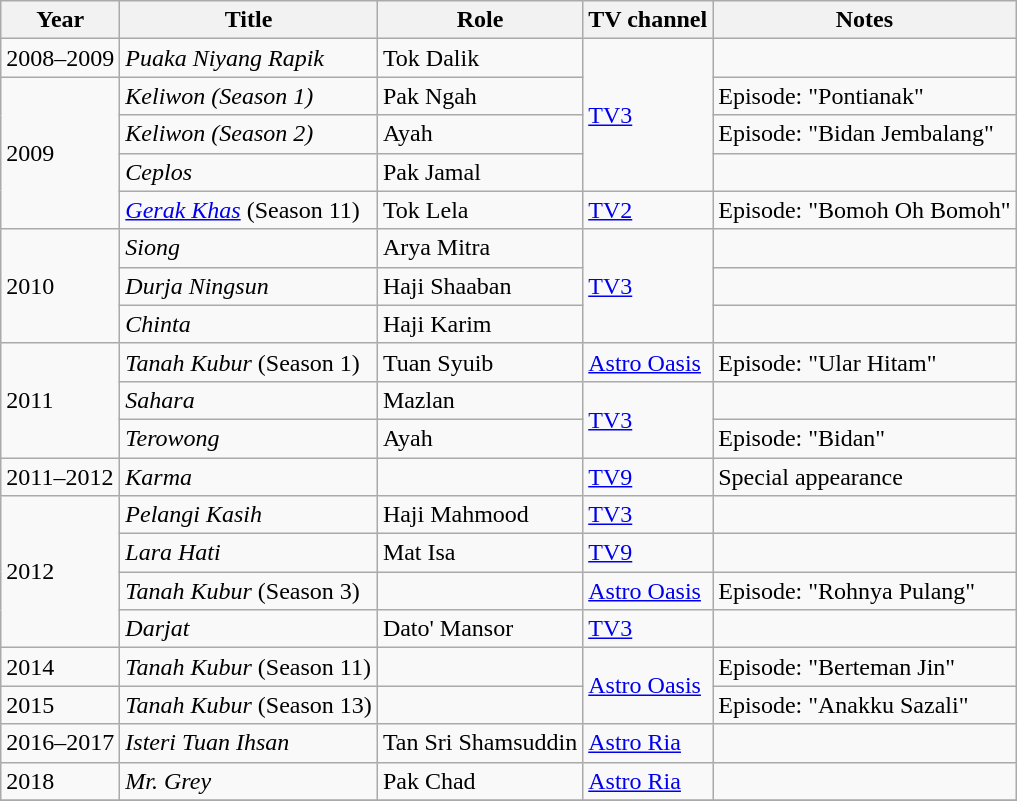<table class="wikitable">
<tr>
<th>Year</th>
<th>Title</th>
<th>Role</th>
<th>TV channel</th>
<th>Notes</th>
</tr>
<tr>
<td>2008–2009</td>
<td><em>Puaka Niyang Rapik</em></td>
<td>Tok Dalik</td>
<td rowspan="4"><a href='#'>TV3</a></td>
<td></td>
</tr>
<tr>
<td rowspan="4">2009</td>
<td><em>Keliwon (Season 1)</em></td>
<td>Pak Ngah</td>
<td>Episode: "Pontianak"</td>
</tr>
<tr>
<td><em>Keliwon (Season 2)</em></td>
<td>Ayah</td>
<td>Episode: "Bidan Jembalang"</td>
</tr>
<tr>
<td><em>Ceplos</em></td>
<td>Pak Jamal</td>
<td></td>
</tr>
<tr>
<td><em><a href='#'>Gerak Khas</a></em> (Season 11)</td>
<td>Tok Lela</td>
<td><a href='#'>TV2</a></td>
<td>Episode: "Bomoh Oh Bomoh"</td>
</tr>
<tr>
<td rowspan="3">2010</td>
<td><em>Siong</em></td>
<td>Arya Mitra</td>
<td rowspan="3"><a href='#'>TV3</a></td>
<td></td>
</tr>
<tr>
<td><em>Durja Ningsun</em></td>
<td>Haji Shaaban</td>
<td></td>
</tr>
<tr>
<td><em>Chinta</em></td>
<td>Haji Karim</td>
<td></td>
</tr>
<tr>
<td rowspan="3">2011</td>
<td><em>Tanah Kubur</em> (Season 1)</td>
<td>Tuan Syuib</td>
<td><a href='#'>Astro Oasis</a></td>
<td>Episode: "Ular Hitam"</td>
</tr>
<tr>
<td><em>Sahara</em></td>
<td>Mazlan</td>
<td rowspan="2"><a href='#'>TV3</a></td>
<td></td>
</tr>
<tr>
<td><em>Terowong</em></td>
<td>Ayah</td>
<td>Episode: "Bidan"</td>
</tr>
<tr>
<td>2011–2012</td>
<td><em>Karma</em></td>
<td></td>
<td><a href='#'>TV9</a></td>
<td>Special appearance</td>
</tr>
<tr>
<td rowspan="4">2012</td>
<td><em>Pelangi Kasih</em></td>
<td>Haji Mahmood</td>
<td><a href='#'>TV3</a></td>
<td></td>
</tr>
<tr>
<td><em>Lara Hati</em></td>
<td>Mat Isa</td>
<td><a href='#'>TV9</a></td>
<td></td>
</tr>
<tr>
<td><em>Tanah Kubur</em> (Season 3)</td>
<td></td>
<td><a href='#'>Astro Oasis</a></td>
<td>Episode: "Rohnya Pulang"</td>
</tr>
<tr>
<td><em>Darjat</em></td>
<td>Dato' Mansor</td>
<td><a href='#'>TV3</a></td>
<td></td>
</tr>
<tr>
<td>2014</td>
<td><em>Tanah Kubur</em> (Season 11)</td>
<td></td>
<td rowspan="2"><a href='#'>Astro Oasis</a></td>
<td>Episode: "Berteman Jin"</td>
</tr>
<tr>
<td>2015</td>
<td><em>Tanah Kubur</em> (Season 13)</td>
<td></td>
<td>Episode: "Anakku Sazali"</td>
</tr>
<tr>
<td>2016–2017</td>
<td><em>Isteri Tuan Ihsan</em></td>
<td>Tan Sri Shamsuddin</td>
<td><a href='#'>Astro Ria</a></td>
<td></td>
</tr>
<tr>
<td>2018</td>
<td><em>Mr. Grey</em></td>
<td>Pak Chad</td>
<td><a href='#'>Astro Ria</a></td>
<td></td>
</tr>
<tr>
</tr>
</table>
